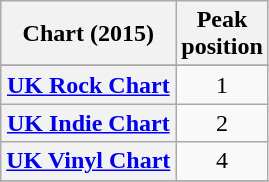<table class="wikitable plainrowheaders sortable" style="text-align:center">
<tr>
<th scope="col">Chart (2015)</th>
<th scope="col">Peak<br>position</th>
</tr>
<tr>
</tr>
<tr>
</tr>
<tr>
</tr>
<tr>
</tr>
<tr>
</tr>
<tr>
</tr>
<tr>
</tr>
<tr>
<th scope="row"><a href='#'>UK Rock Chart</a></th>
<td style="text-align:center;">1</td>
</tr>
<tr>
<th scope="row"><a href='#'>UK Indie Chart</a></th>
<td style="text-align:center;">2</td>
</tr>
<tr>
<th scope="row"><a href='#'>UK Vinyl Chart</a></th>
<td style="text-align:center;">4</td>
</tr>
<tr>
</tr>
<tr>
</tr>
<tr>
</tr>
</table>
